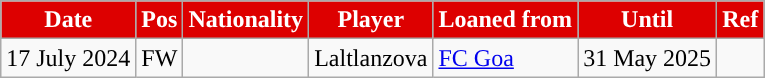<table class="wikitable" style="text-align:center;">
<tr>
<th style="background:#DD0000; color:#FFFFFF; ">Date</th>
<th style="background:#DD0000; color:#FFFFFF; ">Pos</th>
<th style="background:#DD0000; color:#FFFFFF; ">Nationality</th>
<th style="background:#DD0000; color:#FFFFFF; ">Player</th>
<th style="background:#DD0000; color:#FFFFFF; ">Loaned from</th>
<th style="background:#DD0000; color:#FFFFFF; ">Until</th>
<th style="background:#DD0000; color:#FFFFFF; ">Ref</th>
</tr>
<tr>
<td>17 July 2024</td>
<td style="text-align:center;">FW</td>
<td style="text-align:center;"></td>
<td style="text-align:left;">Laltlanzova</td>
<td style="text-align:left;"> <a href='#'>FC Goa</a></td>
<td>31 May 2025</td>
<td></td>
</tr>
</table>
